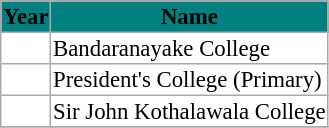<table border="2" cellpadding="1" cellspacing="0" style="margin: 1em 1em 1em 0; border: 1px #aaa solid; border-collapse: collapse; font-size: 95%;">
<tr style="background:#f7f7f7;">
<th style="text-align: middle; background: #008080;"><span>Year</span></th>
<th style="text-align: middle; background: #008080;"><span>Name</span></th>
</tr>
<tr>
<td></td>
<td>Bandaranayake College</td>
</tr>
<tr>
<td></td>
<td>President's College (Primary)</td>
</tr>
<tr>
<td></td>
<td>Sir John Kothalawala College</td>
</tr>
<tr>
</tr>
</table>
